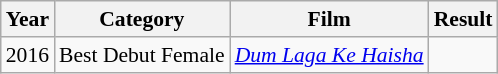<table class="wikitable" style="font-size: 90%;">
<tr>
<th>Year</th>
<th>Category</th>
<th>Film</th>
<th>Result</th>
</tr>
<tr>
<td>2016</td>
<td>Best Debut Female</td>
<td><em><a href='#'>Dum Laga Ke Haisha</a></em></td>
<td></td>
</tr>
</table>
